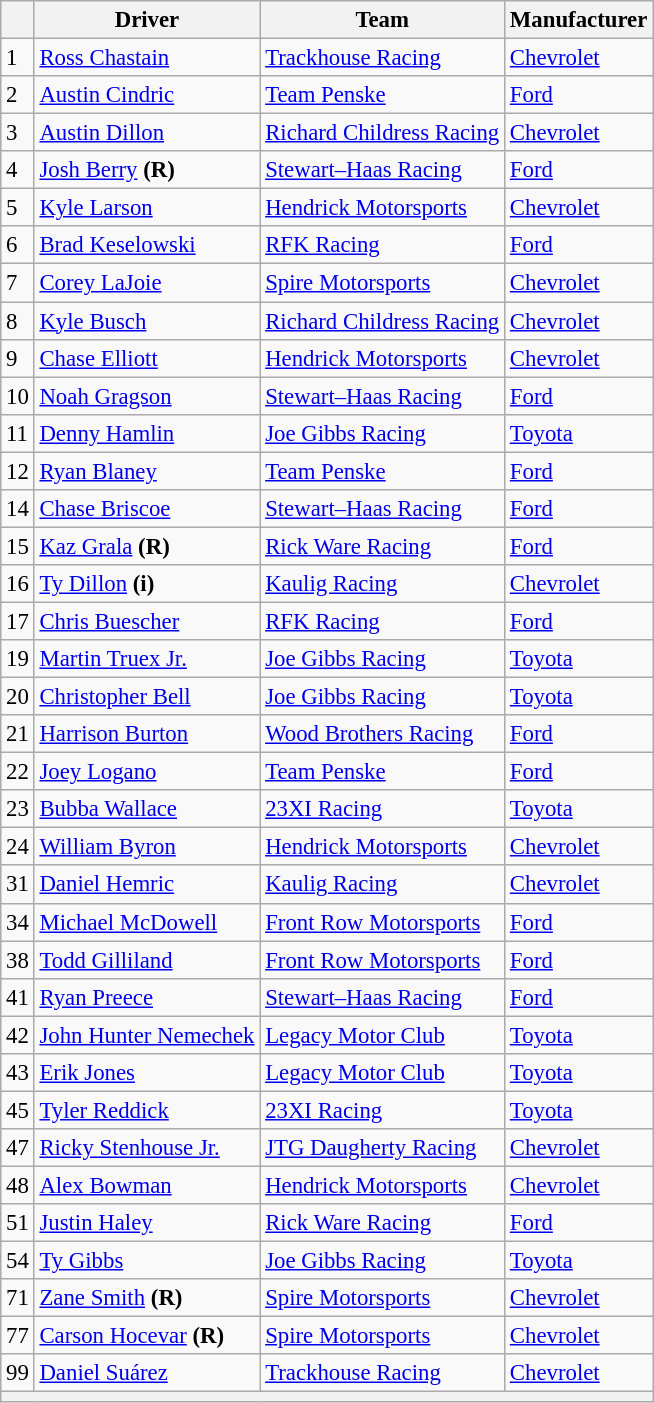<table class="wikitable" style="font-size:95%">
<tr>
<th></th>
<th>Driver</th>
<th>Team</th>
<th>Manufacturer</th>
</tr>
<tr>
<td>1</td>
<td><a href='#'>Ross Chastain</a></td>
<td><a href='#'>Trackhouse Racing</a></td>
<td><a href='#'>Chevrolet</a></td>
</tr>
<tr>
<td>2</td>
<td><a href='#'>Austin Cindric</a></td>
<td><a href='#'>Team Penske</a></td>
<td><a href='#'>Ford</a></td>
</tr>
<tr>
<td>3</td>
<td><a href='#'>Austin Dillon</a></td>
<td nowrap><a href='#'>Richard Childress Racing</a></td>
<td><a href='#'>Chevrolet</a></td>
</tr>
<tr>
<td>4</td>
<td><a href='#'>Josh Berry</a> <strong>(R)</strong></td>
<td><a href='#'>Stewart–Haas Racing</a></td>
<td><a href='#'>Ford</a></td>
</tr>
<tr>
<td>5</td>
<td><a href='#'>Kyle Larson</a></td>
<td><a href='#'>Hendrick Motorsports</a></td>
<td><a href='#'>Chevrolet</a></td>
</tr>
<tr>
<td>6</td>
<td><a href='#'>Brad Keselowski</a></td>
<td><a href='#'>RFK Racing</a></td>
<td><a href='#'>Ford</a></td>
</tr>
<tr>
<td>7</td>
<td><a href='#'>Corey LaJoie</a></td>
<td><a href='#'>Spire Motorsports</a></td>
<td><a href='#'>Chevrolet</a></td>
</tr>
<tr>
<td>8</td>
<td><a href='#'>Kyle Busch</a></td>
<td><a href='#'>Richard Childress Racing</a></td>
<td><a href='#'>Chevrolet</a></td>
</tr>
<tr>
<td>9</td>
<td><a href='#'>Chase Elliott</a></td>
<td><a href='#'>Hendrick Motorsports</a></td>
<td><a href='#'>Chevrolet</a></td>
</tr>
<tr>
<td>10</td>
<td><a href='#'>Noah Gragson</a></td>
<td><a href='#'>Stewart–Haas Racing</a></td>
<td><a href='#'>Ford</a></td>
</tr>
<tr>
<td>11</td>
<td><a href='#'>Denny Hamlin</a></td>
<td><a href='#'>Joe Gibbs Racing</a></td>
<td><a href='#'>Toyota</a></td>
</tr>
<tr>
<td>12</td>
<td><a href='#'>Ryan Blaney</a></td>
<td><a href='#'>Team Penske</a></td>
<td><a href='#'>Ford</a></td>
</tr>
<tr>
<td>14</td>
<td><a href='#'>Chase Briscoe</a></td>
<td><a href='#'>Stewart–Haas Racing</a></td>
<td><a href='#'>Ford</a></td>
</tr>
<tr>
<td>15</td>
<td><a href='#'>Kaz Grala</a> <strong>(R)</strong></td>
<td><a href='#'>Rick Ware Racing</a></td>
<td><a href='#'>Ford</a></td>
</tr>
<tr>
<td>16</td>
<td><a href='#'>Ty Dillon</a> <strong>(i)</strong></td>
<td><a href='#'>Kaulig Racing</a></td>
<td><a href='#'>Chevrolet</a></td>
</tr>
<tr>
<td>17</td>
<td><a href='#'>Chris Buescher</a></td>
<td><a href='#'>RFK Racing</a></td>
<td><a href='#'>Ford</a></td>
</tr>
<tr>
<td>19</td>
<td><a href='#'>Martin Truex Jr.</a></td>
<td><a href='#'>Joe Gibbs Racing</a></td>
<td><a href='#'>Toyota</a></td>
</tr>
<tr>
<td>20</td>
<td><a href='#'>Christopher Bell</a></td>
<td><a href='#'>Joe Gibbs Racing</a></td>
<td><a href='#'>Toyota</a></td>
</tr>
<tr>
<td>21</td>
<td><a href='#'>Harrison Burton</a></td>
<td><a href='#'>Wood Brothers Racing</a></td>
<td><a href='#'>Ford</a></td>
</tr>
<tr>
<td>22</td>
<td><a href='#'>Joey Logano</a></td>
<td><a href='#'>Team Penske</a></td>
<td><a href='#'>Ford</a></td>
</tr>
<tr>
<td>23</td>
<td><a href='#'>Bubba Wallace</a></td>
<td><a href='#'>23XI Racing</a></td>
<td><a href='#'>Toyota</a></td>
</tr>
<tr>
<td>24</td>
<td><a href='#'>William Byron</a></td>
<td><a href='#'>Hendrick Motorsports</a></td>
<td><a href='#'>Chevrolet</a></td>
</tr>
<tr>
<td>31</td>
<td><a href='#'>Daniel Hemric</a></td>
<td><a href='#'>Kaulig Racing</a></td>
<td><a href='#'>Chevrolet</a></td>
</tr>
<tr>
<td>34</td>
<td><a href='#'>Michael McDowell</a></td>
<td><a href='#'>Front Row Motorsports</a></td>
<td><a href='#'>Ford</a></td>
</tr>
<tr>
<td>38</td>
<td><a href='#'>Todd Gilliland</a></td>
<td><a href='#'>Front Row Motorsports</a></td>
<td><a href='#'>Ford</a></td>
</tr>
<tr>
<td>41</td>
<td><a href='#'>Ryan Preece</a></td>
<td><a href='#'>Stewart–Haas Racing</a></td>
<td><a href='#'>Ford</a></td>
</tr>
<tr>
<td>42</td>
<td><a href='#'>John Hunter Nemechek</a></td>
<td><a href='#'>Legacy Motor Club</a></td>
<td><a href='#'>Toyota</a></td>
</tr>
<tr>
<td>43</td>
<td><a href='#'>Erik Jones</a></td>
<td><a href='#'>Legacy Motor Club</a></td>
<td><a href='#'>Toyota</a></td>
</tr>
<tr>
<td>45</td>
<td><a href='#'>Tyler Reddick</a></td>
<td><a href='#'>23XI Racing</a></td>
<td><a href='#'>Toyota</a></td>
</tr>
<tr>
<td>47</td>
<td nowrap><a href='#'>Ricky Stenhouse Jr.</a></td>
<td><a href='#'>JTG Daugherty Racing</a></td>
<td><a href='#'>Chevrolet</a></td>
</tr>
<tr>
<td>48</td>
<td><a href='#'>Alex Bowman</a></td>
<td><a href='#'>Hendrick Motorsports</a></td>
<td><a href='#'>Chevrolet</a></td>
</tr>
<tr>
<td>51</td>
<td><a href='#'>Justin Haley</a></td>
<td><a href='#'>Rick Ware Racing</a></td>
<td><a href='#'>Ford</a></td>
</tr>
<tr>
<td>54</td>
<td><a href='#'>Ty Gibbs</a></td>
<td><a href='#'>Joe Gibbs Racing</a></td>
<td><a href='#'>Toyota</a></td>
</tr>
<tr>
<td>71</td>
<td><a href='#'>Zane Smith</a> <strong>(R)</strong></td>
<td><a href='#'>Spire Motorsports</a></td>
<td><a href='#'>Chevrolet</a></td>
</tr>
<tr>
<td>77</td>
<td><a href='#'>Carson Hocevar</a> <strong>(R)</strong></td>
<td><a href='#'>Spire Motorsports</a></td>
<td><a href='#'>Chevrolet</a></td>
</tr>
<tr>
<td>99</td>
<td><a href='#'>Daniel Suárez</a></td>
<td><a href='#'>Trackhouse Racing</a></td>
<td><a href='#'>Chevrolet</a></td>
</tr>
<tr>
<th colspan="4"></th>
</tr>
</table>
